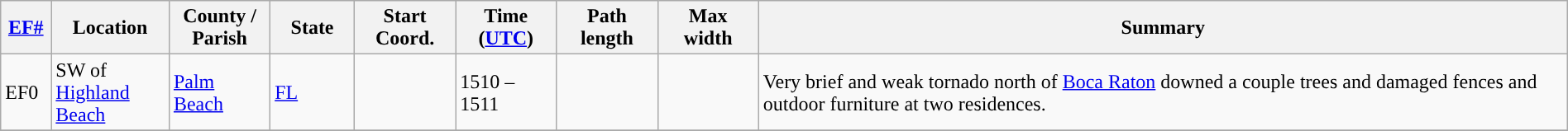<table class="wikitable sortable" style="width:100%;">
<tr>
<th scope="col" width="3%" align="center"><a href='#'>EF#</a></th>
<th scope="col" width="7%" align="center" class="unsortable">Location</th>
<th scope="col" width="6%" align="center" class="unsortable">County / Parish</th>
<th scope="col" width="5%" align="center">State</th>
<th scope="col" width="6%" align="center">Start Coord.</th>
<th scope="col" width="6%" align="center">Time (<a href='#'>UTC</a>)</th>
<th scope="col" width="6%" align="center">Path length</th>
<th scope="col" width="6%" align="center">Max width</th>
<th scope="col" width="48%" class="unsortable" align="center">Summary</th>
</tr>
<tr>
<td>EF0</td>
<td>SW of <a href='#'>Highland Beach</a></td>
<td><a href='#'>Palm Beach</a></td>
<td><a href='#'>FL</a></td>
<td></td>
<td>1510 – 1511</td>
<td></td>
<td></td>
<td>Very brief and weak tornado north of <a href='#'>Boca Raton</a> downed a couple trees and damaged fences and outdoor furniture at two residences.</td>
</tr>
<tr>
</tr>
</table>
